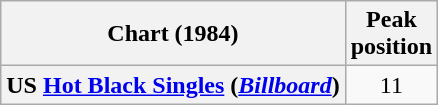<table class="wikitable plainrowheaders" style="text-align:center">
<tr>
<th scope="col">Chart (1984)</th>
<th scope="col">Peak<br>position</th>
</tr>
<tr>
<th scope="row">US <a href='#'>Hot Black Singles</a> (<em><a href='#'>Billboard</a></em>)</th>
<td>11</td>
</tr>
</table>
